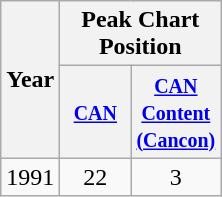<table class="wikitable">
<tr>
<th rowspan="2">Year</th>
<th colspan="2">Peak Chart Position</th>
</tr>
<tr>
<th width="40"><small><a href='#'>CAN</a></small></th>
<th width="40"><small><a href='#'>CAN Content (Cancon)</a></small></th>
</tr>
<tr>
<td rowspan=1>1991</td>
<td align="center">22</td>
<td align="center">3</td>
</tr>
</table>
